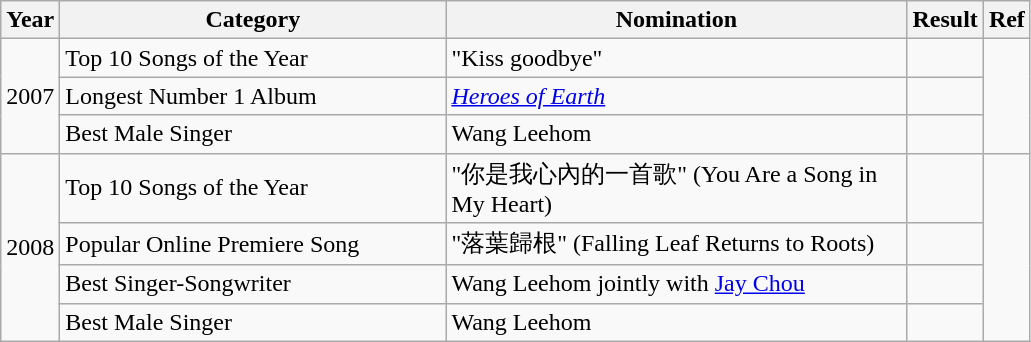<table class="wikitable">
<tr>
<th>Year</th>
<th width="250">Category</th>
<th width="300">Nomination</th>
<th>Result</th>
<th>Ref</th>
</tr>
<tr>
<td rowspan="3">2007</td>
<td>Top 10 Songs of the Year</td>
<td>"Kiss goodbye"</td>
<td></td>
<td rowspan="3" align="center"></td>
</tr>
<tr>
<td>Longest Number 1 Album</td>
<td><em><a href='#'>Heroes of Earth</a></em></td>
<td></td>
</tr>
<tr>
<td>Best Male Singer</td>
<td>Wang Leehom</td>
<td></td>
</tr>
<tr>
<td rowspan="4">2008</td>
<td>Top 10 Songs of the Year</td>
<td>"你是我心內的一首歌" (You Are a Song in My Heart)</td>
<td></td>
<td rowspan="4" align="center"></td>
</tr>
<tr>
<td>Popular Online Premiere Song</td>
<td>"落葉歸根" (Falling Leaf Returns to Roots)</td>
<td></td>
</tr>
<tr>
<td>Best Singer-Songwriter</td>
<td>Wang Leehom jointly with <a href='#'>Jay Chou</a></td>
<td></td>
</tr>
<tr>
<td>Best Male Singer</td>
<td>Wang Leehom</td>
<td></td>
</tr>
</table>
